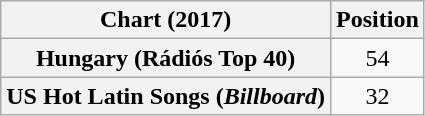<table class="wikitable plainrowheaders sortable" style="text-align:center">
<tr>
<th scope="col">Chart (2017)</th>
<th scope="col">Position</th>
</tr>
<tr>
<th scope="row">Hungary (Rádiós Top 40)</th>
<td>54</td>
</tr>
<tr>
<th scope="row">US Hot Latin Songs (<em>Billboard</em>)</th>
<td>32</td>
</tr>
</table>
